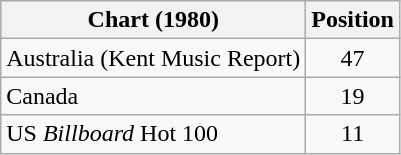<table class="wikitable sortable">
<tr>
<th scope="col">Chart (1980)</th>
<th scope="col">Position</th>
</tr>
<tr>
<td scope="row">Australia (Kent Music Report)</td>
<td style="text-align:center;">47</td>
</tr>
<tr>
<td scope="row">Canada</td>
<td style="text-align:center;">19</td>
</tr>
<tr>
<td scope="row">US <em>Billboard</em> Hot 100</td>
<td style="text-align:center;">11</td>
</tr>
</table>
